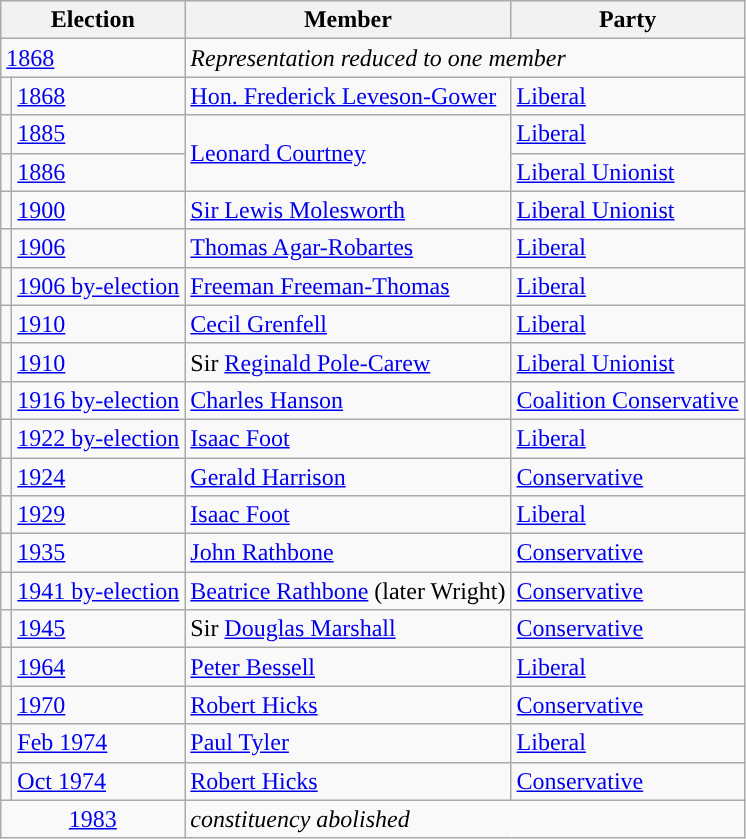<table class="wikitable">
<tr>
<th colspan="2">Election</th>
<th>Member</th>
<th>Party</th>
</tr>
<tr>
<td colspan="2"><a href='#'>1868</a></td>
<td colspan="2"><em>Representation reduced to one member</em></td>
</tr>
<tr>
<td style="color:inherit;background-color: "></td>
<td><a href='#'>1868</a></td>
<td><a href='#'>Hon. Frederick Leveson-Gower</a></td>
<td><a href='#'>Liberal</a></td>
</tr>
<tr>
<td style="color:inherit;background-color: "></td>
<td><a href='#'>1885</a></td>
<td rowspan="2"><a href='#'>Leonard Courtney</a></td>
<td><a href='#'>Liberal</a></td>
</tr>
<tr>
<td style="color:inherit;background-color: "></td>
<td><a href='#'>1886</a></td>
<td><a href='#'>Liberal Unionist</a></td>
</tr>
<tr>
<td style="color:inherit;background-color: "></td>
<td><a href='#'>1900</a></td>
<td><a href='#'>Sir Lewis Molesworth</a></td>
<td><a href='#'>Liberal Unionist</a></td>
</tr>
<tr>
<td style="color:inherit;background-color: "></td>
<td><a href='#'>1906</a></td>
<td><a href='#'>Thomas Agar-Robartes</a></td>
<td><a href='#'>Liberal</a></td>
</tr>
<tr>
<td style="color:inherit;background-color: "></td>
<td><a href='#'>1906 by-election</a></td>
<td><a href='#'>Freeman Freeman-Thomas</a></td>
<td><a href='#'>Liberal</a></td>
</tr>
<tr>
<td style="color:inherit;background-color: "></td>
<td><a href='#'>1910</a></td>
<td><a href='#'>Cecil Grenfell</a></td>
<td><a href='#'>Liberal</a></td>
</tr>
<tr>
<td style="color:inherit;background-color: "></td>
<td><a href='#'>1910</a></td>
<td>Sir <a href='#'>Reginald Pole-Carew</a></td>
<td><a href='#'>Liberal Unionist</a></td>
</tr>
<tr>
<td style="color:inherit;background-color: "></td>
<td><a href='#'>1916 by-election</a></td>
<td><a href='#'>Charles Hanson</a></td>
<td><a href='#'>Coalition Conservative</a></td>
</tr>
<tr>
<td style="color:inherit;background-color: "></td>
<td><a href='#'>1922 by-election</a></td>
<td><a href='#'>Isaac Foot</a></td>
<td><a href='#'>Liberal</a></td>
</tr>
<tr>
<td style="color:inherit;background-color: "></td>
<td><a href='#'>1924</a></td>
<td><a href='#'>Gerald Harrison</a></td>
<td><a href='#'>Conservative</a></td>
</tr>
<tr>
<td style="color:inherit;background-color: "></td>
<td><a href='#'>1929</a></td>
<td><a href='#'>Isaac Foot</a></td>
<td><a href='#'>Liberal</a></td>
</tr>
<tr>
<td style="color:inherit;background-color: "></td>
<td><a href='#'>1935</a></td>
<td><a href='#'>John Rathbone</a></td>
<td><a href='#'>Conservative</a></td>
</tr>
<tr>
<td style="color:inherit;background-color: "></td>
<td><a href='#'>1941 by-election</a></td>
<td><a href='#'>Beatrice Rathbone</a> (later Wright)</td>
<td><a href='#'>Conservative</a></td>
</tr>
<tr>
<td style="color:inherit;background-color: "></td>
<td><a href='#'>1945</a></td>
<td>Sir <a href='#'>Douglas Marshall</a></td>
<td><a href='#'>Conservative</a></td>
</tr>
<tr>
<td style="color:inherit;background-color: "></td>
<td><a href='#'>1964</a></td>
<td><a href='#'>Peter Bessell</a></td>
<td><a href='#'>Liberal</a></td>
</tr>
<tr>
<td style="color:inherit;background-color: "></td>
<td><a href='#'>1970</a></td>
<td><a href='#'>Robert Hicks</a></td>
<td><a href='#'>Conservative</a></td>
</tr>
<tr>
<td style="color:inherit;background-color: "></td>
<td><a href='#'>Feb 1974</a></td>
<td><a href='#'>Paul Tyler</a></td>
<td><a href='#'>Liberal</a></td>
</tr>
<tr>
<td style="color:inherit;background-color: "></td>
<td><a href='#'>Oct 1974</a></td>
<td><a href='#'>Robert Hicks</a></td>
<td><a href='#'>Conservative</a></td>
</tr>
<tr>
<td colspan="2" align="center"><a href='#'>1983</a></td>
<td colspan="2"><em>constituency abolished</em></td>
</tr>
</table>
